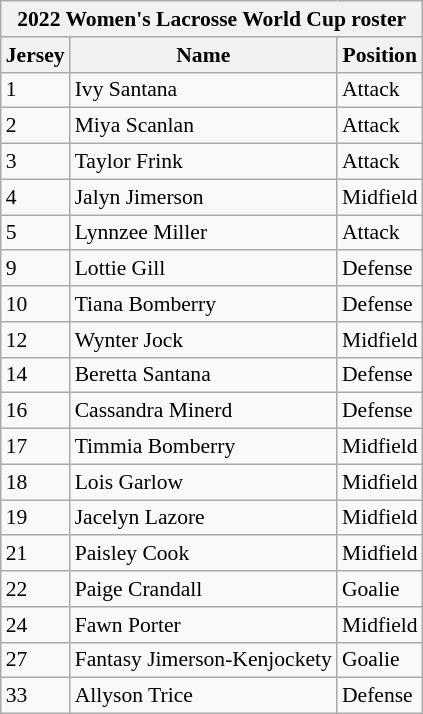<table class="wikitable collapsible collapsed" style="font-size: 90%">
<tr>
<th colspan="3">2022 Women's Lacrosse World Cup roster</th>
</tr>
<tr>
<th>Jersey</th>
<th>Name</th>
<th>Position</th>
</tr>
<tr>
<td>1</td>
<td>Ivy Santana</td>
<td>Attack</td>
</tr>
<tr>
<td>2</td>
<td>Miya Scanlan</td>
<td>Attack</td>
</tr>
<tr>
<td>3</td>
<td>Taylor Frink</td>
<td>Attack</td>
</tr>
<tr>
<td>4</td>
<td>Jalyn Jimerson</td>
<td>Midfield</td>
</tr>
<tr>
<td>5</td>
<td>Lynnzee Miller</td>
<td>Attack</td>
</tr>
<tr>
<td>9</td>
<td>Lottie Gill</td>
<td>Defense</td>
</tr>
<tr>
<td>10</td>
<td>Tiana Bomberry</td>
<td>Defense</td>
</tr>
<tr>
<td>12</td>
<td>Wynter Jock</td>
<td>Midfield</td>
</tr>
<tr>
<td>14</td>
<td>Beretta Santana</td>
<td>Defense</td>
</tr>
<tr>
<td>16</td>
<td>Cassandra Minerd</td>
<td>Defense</td>
</tr>
<tr>
<td>17</td>
<td>Timmia Bomberry</td>
<td>Midfield</td>
</tr>
<tr>
<td>18</td>
<td>Lois Garlow</td>
<td>Midfield</td>
</tr>
<tr>
<td>19</td>
<td>Jacelyn Lazore</td>
<td>Midfield</td>
</tr>
<tr>
<td>21</td>
<td>Paisley Cook</td>
<td>Midfield</td>
</tr>
<tr>
<td>22</td>
<td>Paige Crandall</td>
<td>Goalie</td>
</tr>
<tr>
<td>24</td>
<td>Fawn Porter</td>
<td>Midfield</td>
</tr>
<tr>
<td>27</td>
<td>Fantasy Jimerson-Kenjockety</td>
<td>Goalie</td>
</tr>
<tr>
<td>33</td>
<td>Allyson Trice</td>
<td>Defense</td>
</tr>
</table>
